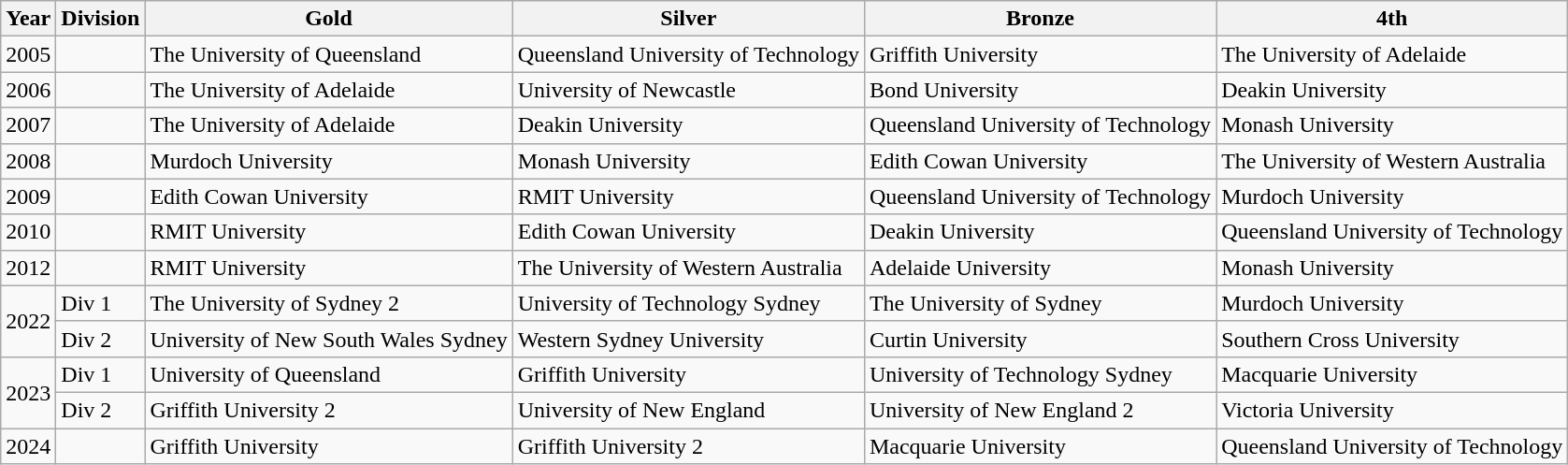<table class="wikitable">
<tr>
<th>Year</th>
<th>Division</th>
<th>Gold</th>
<th>Silver</th>
<th>Bronze</th>
<th>4th</th>
</tr>
<tr>
<td>2005</td>
<td></td>
<td>The University of Queensland</td>
<td>Queensland University of Technology</td>
<td>Griffith University</td>
<td>The University of Adelaide</td>
</tr>
<tr>
<td>2006</td>
<td></td>
<td>The University of Adelaide</td>
<td>University of Newcastle</td>
<td>Bond University</td>
<td>Deakin University</td>
</tr>
<tr>
<td>2007</td>
<td></td>
<td>The University of Adelaide</td>
<td>Deakin University</td>
<td>Queensland University of Technology</td>
<td>Monash University</td>
</tr>
<tr>
<td>2008</td>
<td></td>
<td>Murdoch University</td>
<td>Monash University</td>
<td>Edith Cowan University</td>
<td>The University of Western Australia</td>
</tr>
<tr>
<td>2009</td>
<td></td>
<td>Edith Cowan University</td>
<td>RMIT University</td>
<td>Queensland University of Technology</td>
<td>Murdoch University</td>
</tr>
<tr>
<td>2010</td>
<td></td>
<td>RMIT University</td>
<td>Edith Cowan University</td>
<td>Deakin University</td>
<td>Queensland University of Technology</td>
</tr>
<tr>
<td>2012</td>
<td></td>
<td>RMIT University</td>
<td>The University of Western Australia</td>
<td>Adelaide University</td>
<td>Monash University</td>
</tr>
<tr>
<td rowspan="2">2022</td>
<td>Div 1</td>
<td>The University of Sydney 2</td>
<td>University of Technology Sydney</td>
<td>The University of Sydney</td>
<td>Murdoch University</td>
</tr>
<tr>
<td>Div 2</td>
<td>University of New South Wales Sydney</td>
<td>Western Sydney University</td>
<td>Curtin University</td>
<td>Southern Cross University</td>
</tr>
<tr>
<td rowspan="2">2023</td>
<td>Div 1</td>
<td>University of Queensland</td>
<td>Griffith University</td>
<td>University of Technology Sydney</td>
<td>Macquarie University</td>
</tr>
<tr>
<td>Div 2</td>
<td>Griffith University 2</td>
<td>University of New England</td>
<td>University of New England 2</td>
<td>Victoria University</td>
</tr>
<tr>
<td>2024</td>
<td></td>
<td>Griffith University</td>
<td>Griffith University 2</td>
<td>Macquarie University</td>
<td>Queensland University of Technology</td>
</tr>
</table>
